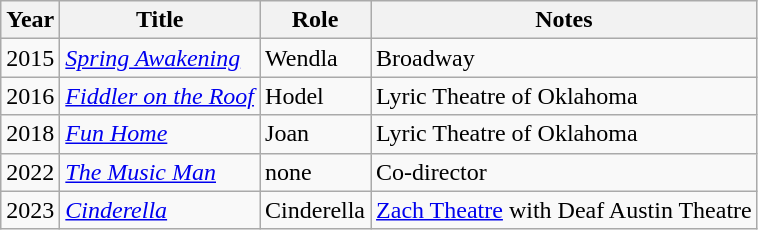<table class="wikitable">
<tr>
<th>Year</th>
<th>Title</th>
<th>Role</th>
<th>Notes</th>
</tr>
<tr>
<td>2015</td>
<td><em><a href='#'>Spring Awakening</a></em></td>
<td>Wendla</td>
<td>Broadway</td>
</tr>
<tr>
<td>2016</td>
<td><em><a href='#'>Fiddler on the Roof</a></em></td>
<td>Hodel</td>
<td>Lyric Theatre of Oklahoma</td>
</tr>
<tr>
<td>2018</td>
<td><em><a href='#'>Fun Home</a></em></td>
<td>Joan</td>
<td>Lyric Theatre of Oklahoma</td>
</tr>
<tr>
<td>2022</td>
<td><em><a href='#'>The Music Man</a></em></td>
<td>none</td>
<td>Co-director</td>
</tr>
<tr>
<td>2023</td>
<td><em><a href='#'>Cinderella</a></em></td>
<td>Cinderella</td>
<td><a href='#'>Zach Theatre</a> with Deaf Austin Theatre</td>
</tr>
</table>
